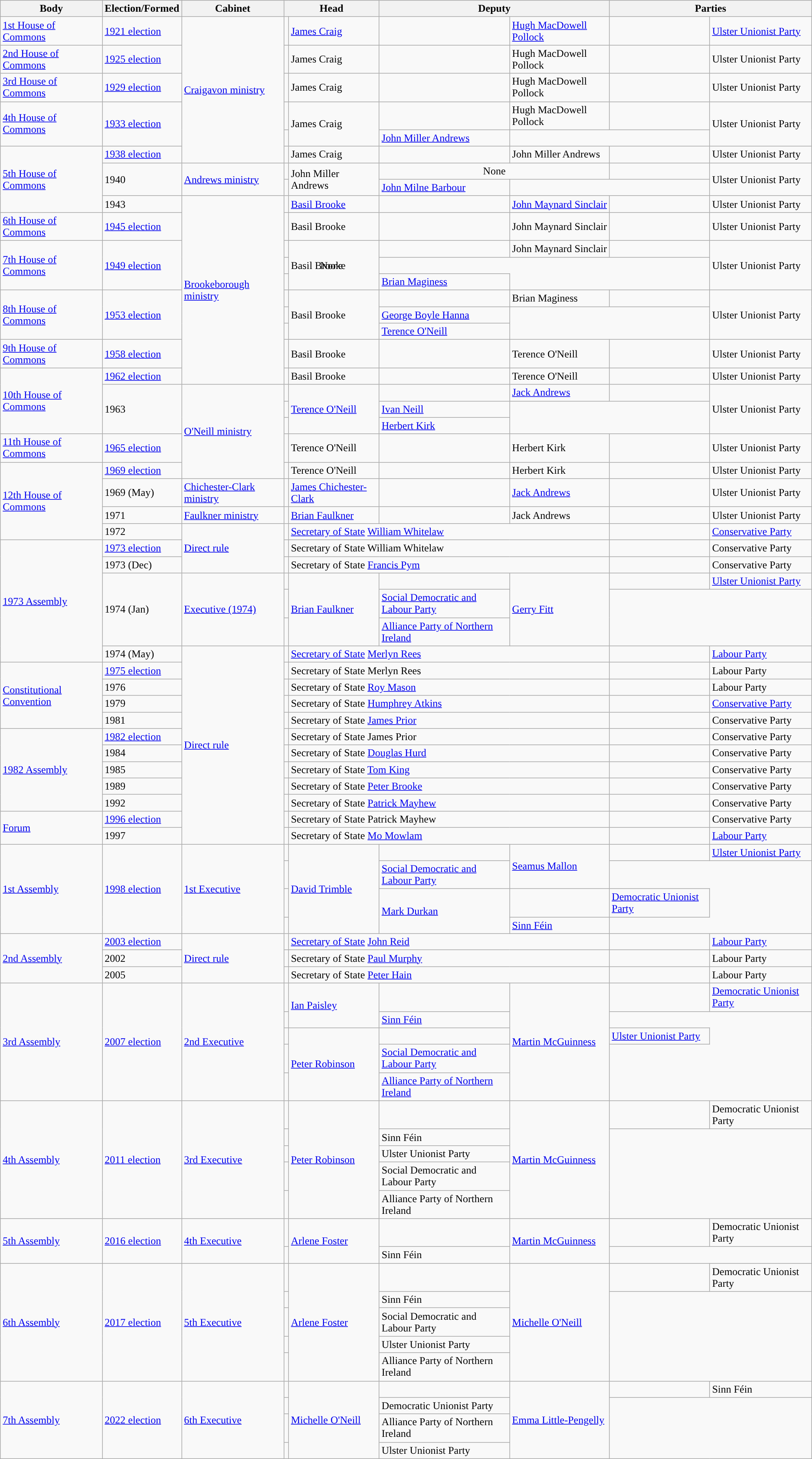<table class="wikitable">
<tr>
<th>Body</th>
<th>Election/Formed</th>
<th>Cabinet</th>
<th colspan="2">Head</th>
<th colspan="2">Deputy</th>
<th colspan="2">Parties</th>
</tr>
<tr>
<td><a href='#'>1st House of Commons</a></td>
<td><a href='#'>1921 election</a></td>
<td rowspan=6><a href='#'>Craigavon ministry</a></td>
<td style="background-color: "></td>
<td><a href='#'>James Craig</a></td>
<td style="background-color: "></td>
<td><a href='#'>Hugh MacDowell Pollock</a></td>
<td style="background-color: "></td>
<td><a href='#'>Ulster Unionist Party</a></td>
</tr>
<tr>
<td><a href='#'>2nd House of Commons</a></td>
<td><a href='#'>1925 election</a></td>
<td style="background-color: "></td>
<td>James Craig</td>
<td style="background-color: "></td>
<td>Hugh MacDowell Pollock</td>
<td style="background-color: "></td>
<td>Ulster Unionist Party</td>
</tr>
<tr>
<td><a href='#'>3rd House of Commons</a></td>
<td><a href='#'>1929 election</a></td>
<td style="background-color: "></td>
<td>James Craig</td>
<td style="background-color: "></td>
<td>Hugh MacDowell Pollock</td>
<td style="background-color: "></td>
<td>Ulster Unionist Party</td>
</tr>
<tr>
<td rowspan=2><a href='#'>4th House of Commons</a></td>
<td rowspan=2><a href='#'>1933 election</a></td>
<td style="background-color: "></td>
<td rowspan=2>James Craig</td>
<td style="background-color: "></td>
<td>Hugh MacDowell Pollock</td>
<td style="background-color: "></td>
<td rowspan=2>Ulster Unionist Party</td>
</tr>
<tr>
<td style="background-color: "></td>
<td><a href='#'>John Miller Andrews</a></td>
</tr>
<tr>
<td rowspan=4><a href='#'>5th House of Commons</a></td>
<td><a href='#'>1938 election</a></td>
<td style="background-color: "></td>
<td>James Craig</td>
<td style="background-color: "></td>
<td>John Miller Andrews</td>
<td style="background-color: "></td>
<td>Ulster Unionist Party</td>
</tr>
<tr>
<td rowspan=2>1940</td>
<td rowspan=2><a href='#'>Andrews ministry</a></td>
<td style="background-color: "></td>
<td rowspan=2>John Miller Andrews</td>
<td colspan=2 align=center>None</td>
<td style="background-color: "></td>
<td rowspan=2>Ulster Unionist Party</td>
</tr>
<tr>
<td style="background-color: "></td>
<td><a href='#'>John Milne Barbour</a></td>
</tr>
<tr>
<td>1943</td>
<td rowspan=10><a href='#'>Brookeborough ministry</a></td>
<td style="background-color: "></td>
<td><a href='#'>Basil Brooke</a></td>
<td style="background-color: "></td>
<td><a href='#'>John Maynard Sinclair</a></td>
<td style="background-color: "></td>
<td>Ulster Unionist Party</td>
</tr>
<tr>
<td><a href='#'>6th House of Commons</a></td>
<td><a href='#'>1945 election</a></td>
<td style="background-color: "></td>
<td>Basil Brooke</td>
<td style="background-color: "></td>
<td>John Maynard Sinclair</td>
<td style="background-color: "></td>
<td>Ulster Unionist Party</td>
</tr>
<tr>
<td rowspan=3><a href='#'>7th House of Commons</a></td>
<td rowspan=3><a href='#'>1949 election</a></td>
<td style="background-color: "></td>
<td rowspan=3>Basil Brooke</td>
<td style="background-color: "></td>
<td>John Maynard Sinclair</td>
<td style="background-color: "></td>
<td rowspan=3>Ulster Unionist Party</td>
</tr>
<tr>
<td colspan=2 align=center>None</td>
</tr>
<tr>
<td style="background-color: "></td>
<td><a href='#'>Brian Maginess</a></td>
</tr>
<tr>
<td rowspan=3><a href='#'>8th House of Commons</a></td>
<td rowspan=3><a href='#'>1953 election</a></td>
<td style="background-color: "></td>
<td rowspan=3>Basil Brooke</td>
<td style="background-color: "></td>
<td>Brian Maginess</td>
<td style="background-color: "></td>
<td rowspan=3>Ulster Unionist Party</td>
</tr>
<tr>
<td style="background-color: "></td>
<td><a href='#'>George Boyle Hanna</a></td>
</tr>
<tr>
<td style="background-color: "></td>
<td><a href='#'>Terence O'Neill</a></td>
</tr>
<tr>
<td><a href='#'>9th House of Commons</a></td>
<td><a href='#'>1958 election</a></td>
<td style="background-color: "></td>
<td>Basil Brooke</td>
<td style="background-color: "></td>
<td>Terence O'Neill</td>
<td style="background-color: "></td>
<td>Ulster Unionist Party</td>
</tr>
<tr>
<td rowspan=4><a href='#'>10th House of Commons</a></td>
<td><a href='#'>1962 election</a></td>
<td style="background-color: "></td>
<td>Basil Brooke</td>
<td style="background-color: "></td>
<td>Terence O'Neill</td>
<td style="background-color: "></td>
<td>Ulster Unionist Party</td>
</tr>
<tr>
<td rowspan=3>1963</td>
<td rowspan=5><a href='#'>O'Neill ministry</a></td>
<td style="background-color: "></td>
<td rowspan=3><a href='#'>Terence O'Neill</a></td>
<td style="background-color: "></td>
<td><a href='#'>Jack Andrews</a></td>
<td style="background-color: "></td>
<td rowspan=3>Ulster Unionist Party</td>
</tr>
<tr>
<td style="background-color: "></td>
<td><a href='#'>Ivan Neill</a></td>
</tr>
<tr>
<td style="background-color: "></td>
<td><a href='#'>Herbert Kirk</a></td>
</tr>
<tr>
<td><a href='#'>11th House of Commons</a></td>
<td><a href='#'>1965 election</a></td>
<td style="background-color: "></td>
<td>Terence O'Neill</td>
<td style="background-color: "></td>
<td>Herbert Kirk</td>
<td style="background-color: "></td>
<td>Ulster Unionist Party</td>
</tr>
<tr>
<td rowspan=4><a href='#'>12th House of Commons</a></td>
<td><a href='#'>1969 election</a></td>
<td style="background-color: "></td>
<td>Terence O'Neill</td>
<td style="background-color: "></td>
<td>Herbert Kirk</td>
<td style="background-color: "></td>
<td>Ulster Unionist Party</td>
</tr>
<tr>
<td>1969 (May)</td>
<td><a href='#'>Chichester-Clark ministry</a></td>
<td style="background-color: "></td>
<td><a href='#'>James Chichester-Clark</a></td>
<td style="background-color: "></td>
<td><a href='#'>Jack Andrews</a></td>
<td style="background-color: "></td>
<td>Ulster Unionist Party</td>
</tr>
<tr>
<td>1971</td>
<td><a href='#'>Faulkner ministry</a></td>
<td style="background-color: "></td>
<td><a href='#'>Brian Faulkner</a></td>
<td style="background-color: "></td>
<td>Jack Andrews</td>
<td style="background-color: "></td>
<td>Ulster Unionist Party</td>
</tr>
<tr>
<td>1972</td>
<td rowspan=3><a href='#'>Direct rule</a></td>
<td style="background-color: "></td>
<td colspan=3><a href='#'>Secretary of State</a> <a href='#'>William Whitelaw</a></td>
<td style="background-color: "></td>
<td><a href='#'>Conservative Party</a></td>
</tr>
<tr>
<td rowspan=6><a href='#'>1973 Assembly</a></td>
<td><a href='#'>1973 election</a></td>
<td style="background-color: "></td>
<td colspan=3>Secretary of State William Whitelaw</td>
<td style="background-color: "></td>
<td>Conservative Party</td>
</tr>
<tr>
<td>1973 (Dec)</td>
<td style="background-color: "></td>
<td colspan=3>Secretary of State <a href='#'>Francis Pym</a></td>
<td style="background-color: "></td>
<td>Conservative Party</td>
</tr>
<tr>
<td rowspan=3>1974 (Jan)</td>
<td rowspan=3><a href='#'>Executive (1974)</a></td>
<td style="background-color: "></td>
<td rowspan=3><a href='#'>Brian Faulkner</a></td>
<td style="background-color: "></td>
<td rowspan=3><a href='#'>Gerry Fitt</a></td>
<td style="background-color: "></td>
<td><a href='#'>Ulster Unionist Party</a></td>
</tr>
<tr>
<td style="background-color: "></td>
<td><a href='#'>Social Democratic and Labour Party</a></td>
</tr>
<tr>
<td style="background-color: "></td>
<td><a href='#'>Alliance Party of Northern Ireland</a></td>
</tr>
<tr>
<td>1974 (May)</td>
<td rowspan=12><a href='#'>Direct rule</a></td>
<td style="background-color: "></td>
<td colspan=3><a href='#'>Secretary of State</a> <a href='#'>Merlyn Rees</a></td>
<td style="background-color: "></td>
<td><a href='#'>Labour Party</a></td>
</tr>
<tr>
<td rowspan=4><a href='#'>Constitutional Convention</a></td>
<td><a href='#'>1975 election</a></td>
<td style="background-color: "></td>
<td colspan=3>Secretary of State Merlyn Rees</td>
<td style="background-color: "></td>
<td>Labour Party</td>
</tr>
<tr>
<td>1976</td>
<td style="background-color: "></td>
<td colspan=3>Secretary of State <a href='#'>Roy Mason</a></td>
<td style="background-color: "></td>
<td>Labour Party</td>
</tr>
<tr>
<td>1979</td>
<td style="background-color: "></td>
<td colspan=3>Secretary of State <a href='#'>Humphrey Atkins</a></td>
<td style="background-color: "></td>
<td><a href='#'>Conservative Party</a></td>
</tr>
<tr>
<td>1981</td>
<td style="background-color: "></td>
<td colspan=3>Secretary of State <a href='#'>James Prior</a></td>
<td style="background-color: "></td>
<td>Conservative Party</td>
</tr>
<tr>
<td rowspan=5><a href='#'>1982 Assembly</a></td>
<td><a href='#'>1982 election</a></td>
<td style="background-color: "></td>
<td colspan=3>Secretary of State James Prior</td>
<td style="background-color: "></td>
<td>Conservative Party</td>
</tr>
<tr>
<td>1984</td>
<td style="background-color: "></td>
<td colspan=3>Secretary of State <a href='#'>Douglas Hurd</a></td>
<td style="background-color: "></td>
<td>Conservative Party</td>
</tr>
<tr>
<td>1985</td>
<td style="background-color: "></td>
<td colspan=3>Secretary of State <a href='#'>Tom King</a></td>
<td style="background-color: "></td>
<td>Conservative Party</td>
</tr>
<tr>
<td>1989</td>
<td style="background-color: "></td>
<td colspan=3>Secretary of State <a href='#'>Peter Brooke</a></td>
<td style="background-color: "></td>
<td>Conservative Party</td>
</tr>
<tr>
<td>1992</td>
<td style="background-color: "></td>
<td colspan=3>Secretary of State <a href='#'>Patrick Mayhew</a></td>
<td style="background-color: "></td>
<td>Conservative Party</td>
</tr>
<tr>
<td rowspan=2><a href='#'>Forum</a></td>
<td><a href='#'>1996 election</a></td>
<td style="background-color: "></td>
<td colspan=3>Secretary of State Patrick Mayhew</td>
<td style="background-color: "></td>
<td>Conservative Party</td>
</tr>
<tr>
<td>1997</td>
<td style="background-color: "></td>
<td colspan=3>Secretary of State <a href='#'>Mo Mowlam</a></td>
<td style="background-color: "></td>
<td><a href='#'>Labour Party</a></td>
</tr>
<tr>
<td rowspan=4><a href='#'>1st Assembly</a></td>
<td rowspan=4><a href='#'>1998 election</a></td>
<td rowspan=4><a href='#'>1st Executive</a></td>
<td style="background-color: "></td>
<td rowspan=4><a href='#'>David Trimble</a></td>
<td style="background-color: "></td>
<td rowspan=2><a href='#'>Seamus Mallon</a></td>
<td style="background-color: "></td>
<td><a href='#'>Ulster Unionist Party</a></td>
</tr>
<tr>
<td style="background-color: "></td>
<td><a href='#'>Social Democratic and Labour Party</a></td>
</tr>
<tr>
<td style="background-color: "></td>
<td rowspan=2><a href='#'>Mark Durkan</a></td>
<td style="background-color: "></td>
<td><a href='#'>Democratic Unionist Party</a></td>
</tr>
<tr>
<td style="background-color: "></td>
<td><a href='#'>Sinn Féin</a></td>
</tr>
<tr>
<td rowspan=3><a href='#'>2nd Assembly</a></td>
<td><a href='#'>2003 election</a></td>
<td rowspan=3><a href='#'>Direct rule</a></td>
<td style="background-color: "></td>
<td colspan=3><a href='#'>Secretary of State</a> <a href='#'>John Reid</a></td>
<td style="background-color: "></td>
<td><a href='#'>Labour Party</a></td>
</tr>
<tr>
<td>2002</td>
<td style="background-color: "></td>
<td colspan=3>Secretary of State <a href='#'>Paul Murphy</a></td>
<td style="background-color: "></td>
<td>Labour Party</td>
</tr>
<tr>
<td>2005</td>
<td style="background-color: "></td>
<td colspan=3>Secretary of State <a href='#'>Peter Hain</a></td>
<td style="background-color: "></td>
<td>Labour Party</td>
</tr>
<tr>
<td rowspan=5><a href='#'>3rd Assembly</a></td>
<td rowspan=5><a href='#'>2007 election</a></td>
<td rowspan=5><a href='#'>2nd Executive</a></td>
<td style="background-color: "></td>
<td rowspan=2><a href='#'>Ian Paisley</a></td>
<td style="background-color: "></td>
<td rowspan=5><a href='#'>Martin McGuinness</a></td>
<td style="background-color: "></td>
<td><a href='#'>Democratic Unionist Party</a></td>
</tr>
<tr>
<td style="background-color: "></td>
<td><a href='#'>Sinn Féin</a></td>
</tr>
<tr>
<td style="background-color: "></td>
<td rowspan=3><a href='#'>Peter Robinson</a></td>
<td style="background-color: "></td>
<td><a href='#'>Ulster Unionist Party</a></td>
</tr>
<tr>
<td style="background-color: "></td>
<td><a href='#'>Social Democratic and Labour Party</a></td>
</tr>
<tr>
<td style="background-color: "></td>
<td><a href='#'>Alliance Party of Northern Ireland</a></td>
</tr>
<tr>
<td rowspan=5><a href='#'>4th Assembly</a></td>
<td rowspan=5><a href='#'>2011 election</a></td>
<td rowspan=5><a href='#'>3rd Executive</a></td>
<td style="background-color: "></td>
<td rowspan=5><a href='#'>Peter Robinson</a></td>
<td style="background-color: "></td>
<td rowspan=5><a href='#'>Martin McGuinness</a></td>
<td style="background-color: "></td>
<td>Democratic Unionist Party</td>
</tr>
<tr>
<td style="background-color: "></td>
<td>Sinn Féin</td>
</tr>
<tr>
<td style="background-color: "></td>
<td>Ulster Unionist Party</td>
</tr>
<tr>
<td style="background-color: "></td>
<td>Social Democratic and Labour Party</td>
</tr>
<tr>
<td style="background-color: "></td>
<td>Alliance Party of Northern Ireland</td>
</tr>
<tr>
<td rowspan=2><a href='#'>5th Assembly</a></td>
<td rowspan=2><a href='#'>2016 election</a></td>
<td rowspan=2><a href='#'>4th Executive</a></td>
<td style="background-color: "></td>
<td rowspan=2><a href='#'>Arlene Foster</a></td>
<td style="background-color: "></td>
<td rowspan=2><a href='#'>Martin McGuinness</a></td>
<td style="background-color: "></td>
<td>Democratic Unionist Party</td>
</tr>
<tr>
<td style="background-color: "></td>
<td>Sinn Féin</td>
</tr>
<tr>
<td rowspan=5><a href='#'>6th Assembly</a></td>
<td rowspan=5><a href='#'>2017 election</a></td>
<td rowspan=5><a href='#'>5th Executive</a></td>
<td style="background-color: "></td>
<td rowspan=5><a href='#'>Arlene Foster</a></td>
<td style="background-color: "></td>
<td rowspan=5><a href='#'>Michelle O'Neill</a></td>
<td style="background-color: "></td>
<td>Democratic Unionist Party</td>
</tr>
<tr>
<td style="background-color: "></td>
<td>Sinn Féin</td>
</tr>
<tr>
<td style="background-color: "></td>
<td>Social Democratic and Labour Party</td>
</tr>
<tr>
<td style="background-color: "></td>
<td>Ulster Unionist Party</td>
</tr>
<tr>
<td style="background-color: "></td>
<td>Alliance Party of Northern Ireland</td>
</tr>
<tr>
<td rowspan=4><a href='#'>7th Assembly</a></td>
<td rowspan=4><a href='#'>2022 election</a></td>
<td rowspan=4><a href='#'>6th Executive</a></td>
<td style="background-color: "></td>
<td rowspan=4><a href='#'>Michelle O'Neill</a></td>
<td style="background-color: "></td>
<td rowspan=4><a href='#'>Emma Little-Pengelly</a></td>
<td style="background-color: "></td>
<td>Sinn Féin</td>
</tr>
<tr>
<td style="background-color: "></td>
<td>Democratic Unionist Party</td>
</tr>
<tr>
<td style="background-color: "></td>
<td>Alliance Party of Northern Ireland</td>
</tr>
<tr>
<td style="background-color: "></td>
<td>Ulster Unionist Party</td>
</tr>
</table>
